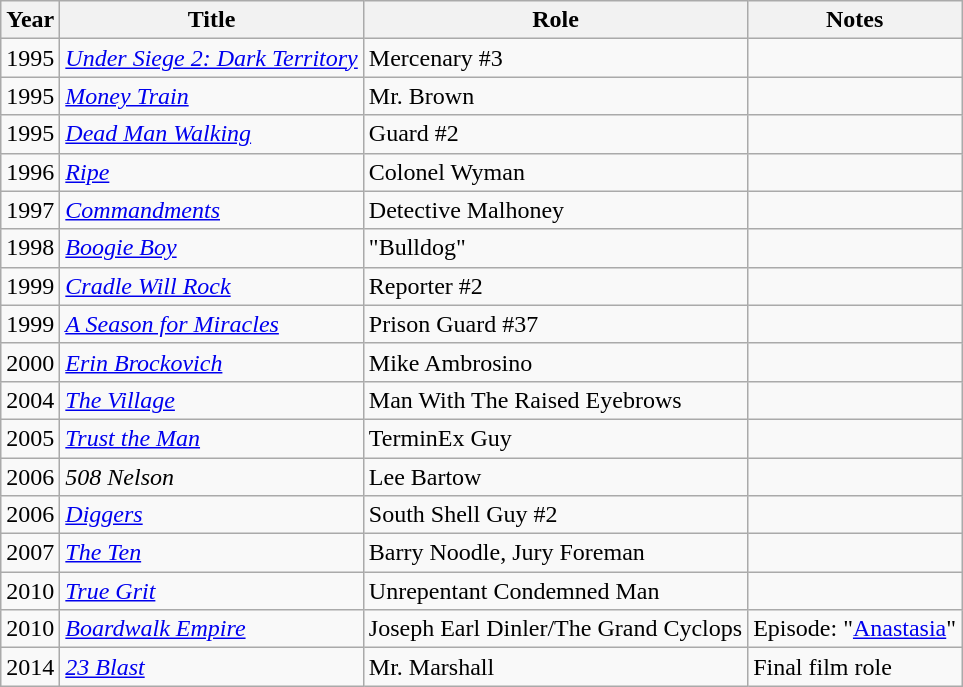<table class="wikitable sortable">
<tr>
<th>Year</th>
<th>Title</th>
<th>Role</th>
<th class=unsortable>Notes</th>
</tr>
<tr>
<td>1995</td>
<td><em><a href='#'>Under Siege 2: Dark Territory</a></em></td>
<td>Mercenary #3</td>
<td></td>
</tr>
<tr>
<td>1995</td>
<td><em><a href='#'>Money Train</a></em></td>
<td>Mr. Brown</td>
<td></td>
</tr>
<tr>
<td>1995</td>
<td><em><a href='#'>Dead Man Walking</a></em></td>
<td>Guard #2</td>
<td></td>
</tr>
<tr>
<td>1996</td>
<td><em><a href='#'>Ripe</a></em></td>
<td>Colonel Wyman</td>
<td></td>
</tr>
<tr>
<td>1997</td>
<td><em><a href='#'>Commandments</a></em></td>
<td>Detective Malhoney</td>
<td></td>
</tr>
<tr>
<td>1998</td>
<td><em><a href='#'>Boogie Boy</a></em></td>
<td>"Bulldog"</td>
<td></td>
</tr>
<tr>
<td>1999</td>
<td><em><a href='#'>Cradle Will Rock</a></em></td>
<td>Reporter #2</td>
<td></td>
</tr>
<tr>
<td>1999</td>
<td><em><a href='#'>A Season for Miracles</a></em></td>
<td>Prison Guard #37</td>
<td></td>
</tr>
<tr>
<td>2000</td>
<td><em><a href='#'>Erin Brockovich</a></em></td>
<td>Mike Ambrosino</td>
<td></td>
</tr>
<tr>
<td>2004</td>
<td><em><a href='#'>The Village</a></em></td>
<td>Man With The Raised Eyebrows</td>
<td></td>
</tr>
<tr>
<td>2005</td>
<td><em><a href='#'>Trust the Man</a></em></td>
<td>TerminEx Guy</td>
<td></td>
</tr>
<tr>
<td>2006</td>
<td><em>508 Nelson</em></td>
<td>Lee Bartow</td>
<td></td>
</tr>
<tr>
<td>2006</td>
<td><em><a href='#'>Diggers</a></em></td>
<td>South Shell Guy #2</td>
<td></td>
</tr>
<tr>
<td>2007</td>
<td><em><a href='#'>The Ten</a></em></td>
<td>Barry Noodle, Jury Foreman</td>
<td></td>
</tr>
<tr>
<td>2010</td>
<td><em><a href='#'>True Grit</a></em></td>
<td>Unrepentant Condemned Man</td>
<td></td>
</tr>
<tr>
<td>2010</td>
<td><em><a href='#'>Boardwalk Empire</a></em></td>
<td>Joseph Earl Dinler/The Grand Cyclops</td>
<td>Episode: "<a href='#'>Anastasia</a>"</td>
</tr>
<tr>
<td>2014</td>
<td><em><a href='#'>23 Blast</a></em></td>
<td>Mr. Marshall</td>
<td>Final film role</td>
</tr>
</table>
